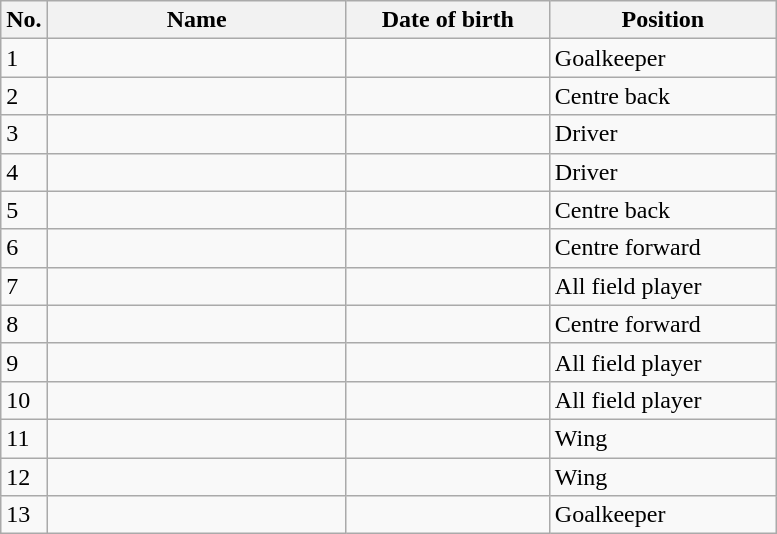<table class=wikitable sortable style=font-size:100%; text-align:center;>
<tr>
<th>No.</th>
<th style=width:12em>Name</th>
<th style=width:8em>Date of birth</th>
<th style=width:9em>Position</th>
</tr>
<tr>
<td>1</td>
<td align=left> </td>
<td align=right></td>
<td>Goalkeeper</td>
</tr>
<tr>
<td>2</td>
<td align=left> </td>
<td align=right></td>
<td>Centre back</td>
</tr>
<tr>
<td>3</td>
<td align=left> </td>
<td align=right></td>
<td>Driver</td>
</tr>
<tr>
<td>4</td>
<td align=left> </td>
<td align=right></td>
<td>Driver</td>
</tr>
<tr>
<td>5</td>
<td align=left> </td>
<td align=right></td>
<td>Centre back</td>
</tr>
<tr>
<td>6</td>
<td align=left> </td>
<td align=right></td>
<td>Centre forward</td>
</tr>
<tr>
<td>7</td>
<td align=left> </td>
<td align=right></td>
<td>All field player</td>
</tr>
<tr>
<td>8</td>
<td align=left> </td>
<td align=right></td>
<td>Centre forward</td>
</tr>
<tr>
<td>9</td>
<td align=left> </td>
<td align=right></td>
<td>All field player</td>
</tr>
<tr>
<td>10</td>
<td align=left> </td>
<td align=right></td>
<td>All field player</td>
</tr>
<tr>
<td>11</td>
<td align=left> </td>
<td align=right></td>
<td>Wing</td>
</tr>
<tr>
<td>12</td>
<td align=left> </td>
<td align=right></td>
<td>Wing</td>
</tr>
<tr>
<td>13</td>
<td align=left> </td>
<td align=right></td>
<td>Goalkeeper</td>
</tr>
</table>
